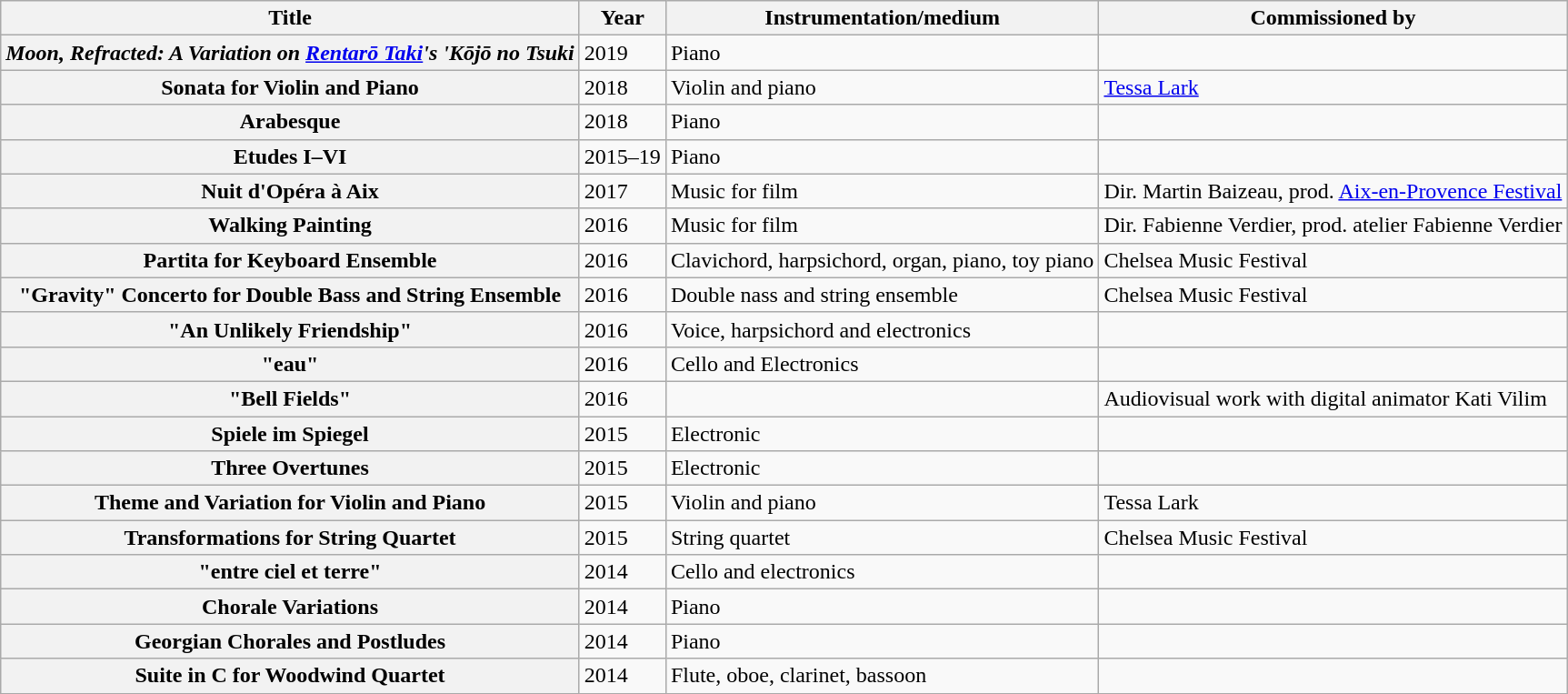<table class="wikitable plainrowheaders">
<tr>
<th scope="col">Title</th>
<th scope="col">Year</th>
<th scope="col">Instrumentation/medium</th>
<th scope="col">Commissioned by</th>
</tr>
<tr>
<th scope="row"><em>Moon, Refracted: A Variation on <a href='#'>Rentarō Taki</a>'s 'Kōjō no Tsuki<strong></th>
<td>2019</td>
<td>Piano</td>
<td></td>
</tr>
<tr>
<th scope="row">Sonata for Violin and Piano</th>
<td>2018</td>
<td>Violin and piano</td>
<td><a href='#'>Tessa Lark</a></td>
</tr>
<tr>
<th scope="row"></em>Arabesque<em></th>
<td>2018</td>
<td>Piano</td>
<td></td>
</tr>
<tr>
<th scope="row">Etudes I–VI</th>
<td>2015–19</td>
<td>Piano</td>
<td></td>
</tr>
<tr>
<th scope="row"></em>Nuit d'Opéra à Aix<em></th>
<td>2017</td>
<td>Music for film</td>
<td>Dir. Martin Baizeau, prod. <a href='#'>Aix-en-Provence Festival</a></td>
</tr>
<tr>
<th scope="row"></em>Walking Painting<em></th>
<td>2016</td>
<td>Music for film</td>
<td>Dir. Fabienne Verdier, prod. atelier Fabienne Verdier</td>
</tr>
<tr>
<th scope="row">Partita for Keyboard Ensemble</th>
<td>2016</td>
<td>Clavichord, harpsichord, organ, piano, toy piano</td>
<td>Chelsea Music Festival</td>
</tr>
<tr>
<th scope="row">"Gravity" Concerto for Double Bass and String Ensemble</th>
<td>2016</td>
<td>Double nass and string ensemble</td>
<td>Chelsea Music Festival</td>
</tr>
<tr>
<th scope="row">"An Unlikely Friendship"</th>
<td>2016</td>
<td>Voice, harpsichord and electronics</td>
<td></td>
</tr>
<tr>
<th scope="row">"eau"</th>
<td>2016</td>
<td>Cello and Electronics</td>
<td></td>
</tr>
<tr>
<th scope="row">"Bell Fields"</th>
<td>2016</td>
<td></td>
<td>Audiovisual work with digital animator Kati Vilim</td>
</tr>
<tr>
<th scope="row"></em>Spiele im Spiegel<em></th>
<td>2015</td>
<td>Electronic</td>
<td></td>
</tr>
<tr>
<th scope="row"></em>Three Overtunes<em></th>
<td>2015</td>
<td>Electronic</td>
<td></td>
</tr>
<tr>
<th scope="row">Theme and Variation for Violin and Piano</th>
<td>2015</td>
<td>Violin and piano</td>
<td>Tessa Lark</td>
</tr>
<tr>
<th scope="row"></em>Transformations for String Quartet<em></th>
<td>2015</td>
<td>String quartet</td>
<td>Chelsea Music Festival</td>
</tr>
<tr>
<th scope="row">"entre ciel et terre"</th>
<td>2014</td>
<td>Cello and electronics</td>
<td></td>
</tr>
<tr>
<th scope="row">Chorale Variations</th>
<td>2014</td>
<td>Piano</td>
<td></td>
</tr>
<tr>
<th scope="row">Georgian Chorales and Postludes</th>
<td>2014</td>
<td>Piano</td>
<td></td>
</tr>
<tr>
<th scope="row">Suite in C for Woodwind Quartet</th>
<td>2014</td>
<td>Flute, oboe, clarinet, bassoon</td>
<td></td>
</tr>
<tr>
</tr>
</table>
